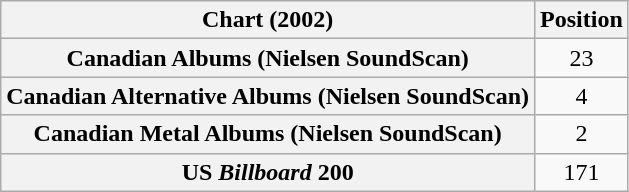<table class="wikitable plainrowheaders" style="text-align:center">
<tr>
<th scope="col">Chart (2002)</th>
<th scope="col">Position</th>
</tr>
<tr>
<th scope="row">Canadian Albums (Nielsen SoundScan)</th>
<td>23</td>
</tr>
<tr>
<th scope="row">Canadian Alternative Albums (Nielsen SoundScan)</th>
<td>4</td>
</tr>
<tr>
<th scope="row">Canadian Metal Albums (Nielsen SoundScan)</th>
<td>2</td>
</tr>
<tr>
<th scope="row">US <em>Billboard</em> 200</th>
<td>171</td>
</tr>
</table>
